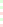<table style="font-size: 85%">
<tr>
<td style="background:#dfd;"></td>
</tr>
<tr>
<td style="background:#dfd;"></td>
</tr>
<tr>
<td style="background:#fdd;"></td>
</tr>
<tr>
<td style="background:#dfd;"></td>
</tr>
<tr>
<td style="background:#fdd;"></td>
</tr>
</table>
